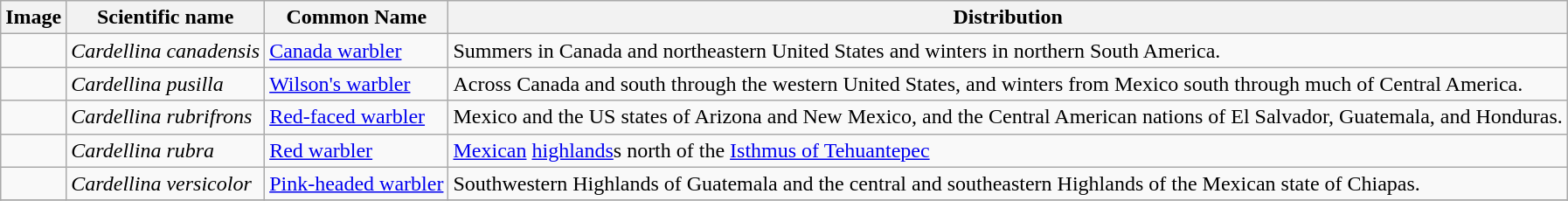<table class="wikitable">
<tr>
<th>Image</th>
<th>Scientific name</th>
<th>Common Name</th>
<th>Distribution</th>
</tr>
<tr>
<td></td>
<td><em>Cardellina canadensis</em></td>
<td><a href='#'>Canada warbler</a></td>
<td>Summers in Canada and northeastern United States and winters in northern South America.</td>
</tr>
<tr>
<td></td>
<td><em>Cardellina pusilla</em></td>
<td><a href='#'>Wilson's warbler</a></td>
<td>Across Canada and south through the western United States, and winters from Mexico south through much of Central America.</td>
</tr>
<tr>
<td></td>
<td><em>Cardellina rubrifrons</em></td>
<td><a href='#'>Red-faced warbler</a></td>
<td>Mexico and the US states of Arizona and New Mexico, and the Central American nations of El Salvador, Guatemala, and Honduras.</td>
</tr>
<tr>
<td></td>
<td><em>Cardellina rubra</em></td>
<td><a href='#'>Red warbler</a></td>
<td><a href='#'>Mexican</a> <a href='#'>highlands</a>s north of the <a href='#'>Isthmus of Tehuantepec</a></td>
</tr>
<tr>
<td></td>
<td><em>Cardellina versicolor</em></td>
<td><a href='#'>Pink-headed warbler</a></td>
<td>Southwestern Highlands of Guatemala and the central and southeastern Highlands of the Mexican state of Chiapas.</td>
</tr>
<tr>
</tr>
</table>
